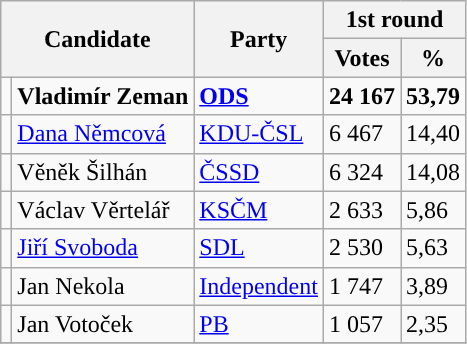<table class="wikitable sortable">
<tr>
<th colspan="2" rowspan="2">Candidate</th>
<th rowspan="2">Party</th>
<th colspan="2">1st round</th>
</tr>
<tr>
<th>Votes</th>
<th>%</th>
</tr>
<tr>
<td style="background-color:"></td>
<td><strong>Vladimír Zeman</strong></td>
<td><a href='#'><strong>ODS</strong></a></td>
<td><strong>24 167</strong></td>
<td><strong>53,79</strong></td>
</tr>
<tr>
<td style="background-color:"></td>
<td><a href='#'>Dana Němcová</a></td>
<td><a href='#'>KDU-ČSL</a></td>
<td>6 467</td>
<td>14,40</td>
</tr>
<tr>
<td style="background-color:"></td>
<td>Věněk Šilhán</td>
<td><a href='#'>ČSSD</a></td>
<td>6 324</td>
<td>14,08</td>
</tr>
<tr>
<td style="background-color:"></td>
<td>Václav Věrtelář</td>
<td><a href='#'>KSČM</a></td>
<td>2 633</td>
<td>5,86</td>
</tr>
<tr>
<td style="background-color:"></td>
<td><a href='#'>Jiří Svoboda</a></td>
<td><a href='#'>SDL</a></td>
<td>2 530</td>
<td>5,63</td>
</tr>
<tr>
<td style="background-color:"></td>
<td>Jan Nekola</td>
<td><a href='#'>Independent</a></td>
<td>1 747</td>
<td>3,89</td>
</tr>
<tr>
<td style="background-color:"></td>
<td>Jan Votoček</td>
<td><a href='#'>PB</a></td>
<td>1 057</td>
<td>2,35</td>
</tr>
<tr>
</tr>
</table>
